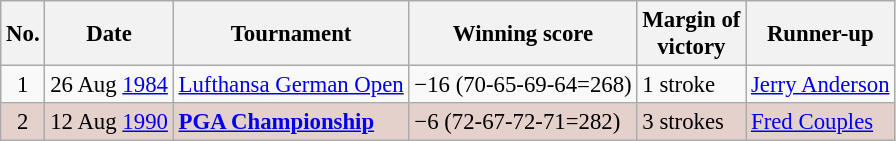<table class="wikitable" style="font-size:95%;">
<tr>
<th>No.</th>
<th>Date</th>
<th>Tournament</th>
<th>Winning score</th>
<th>Margin of<br>victory</th>
<th>Runner-up</th>
</tr>
<tr>
<td align=center>1</td>
<td align=right>26 Aug <a href='#'>1984</a></td>
<td><a href='#'>Lufthansa German Open</a></td>
<td>−16 (70-65-69-64=268)</td>
<td>1 stroke</td>
<td> <a href='#'>Jerry Anderson</a></td>
</tr>
<tr style="background:#e5d1cb;">
<td align=center>2</td>
<td align=right>12 Aug <a href='#'>1990</a></td>
<td><strong><a href='#'>PGA Championship</a></strong></td>
<td>−6 (72-67-72-71=282)</td>
<td>3 strokes</td>
<td> <a href='#'>Fred Couples</a></td>
</tr>
</table>
